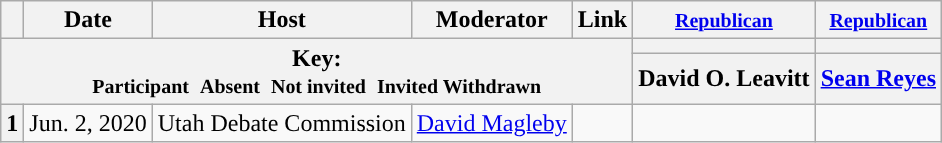<table class="wikitable" style="text-align:center;">
<tr>
<th scope="col"></th>
<th scope="col">Date</th>
<th scope="col">Host</th>
<th scope="col">Moderator</th>
<th scope="col">Link</th>
<th scope="col"><small><a href='#'>Republican</a></small></th>
<th scope="col"><small><a href='#'>Republican</a></small></th>
</tr>
<tr>
<th colspan="5" rowspan="2">Key:<br> <small>Participant </small>  <small>Absent </small>  <small>Not invited </small>  <small>Invited  Withdrawn</small></th>
<th scope="col" style="background:"></th>
<th scope="col" style="background:"></th>
</tr>
<tr>
<th scope="col">David O. Leavitt</th>
<th scope="col"><a href='#'>Sean Reyes</a></th>
</tr>
<tr>
<th>1</th>
<td style="white-space:nowrap;">Jun. 2, 2020</td>
<td style="white-space:nowrap;">Utah Debate Commission</td>
<td style="white-space:nowrap;"><a href='#'>David Magleby</a></td>
<td style="white-space:nowrap;"></td>
<td></td>
<td></td>
</tr>
</table>
